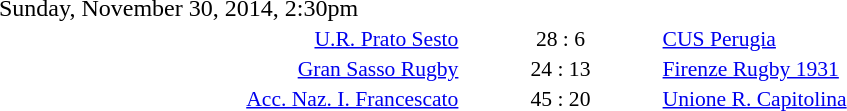<table style="width:70%;" cellspacing="1">
<tr>
<th width=35%></th>
<th width=15%></th>
<th></th>
</tr>
<tr>
<td>Sunday, November 30, 2014, 2:30pm</td>
</tr>
<tr style=font-size:90%>
<td align=right><a href='#'>U.R. Prato Sesto</a></td>
<td align=center>28 : 6</td>
<td><a href='#'>CUS Perugia</a></td>
</tr>
<tr style=font-size:90%>
<td align=right><a href='#'>Gran Sasso Rugby</a></td>
<td align=center>24 : 13</td>
<td><a href='#'>Firenze Rugby 1931</a></td>
</tr>
<tr style=font-size:90%>
<td align=right><a href='#'>Acc. Naz. I. Francescato</a></td>
<td align=center>45 : 20</td>
<td><a href='#'>Unione R. Capitolina</a></td>
</tr>
</table>
